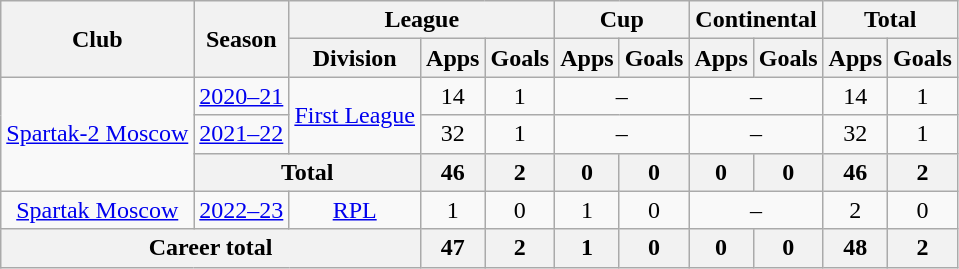<table class="wikitable" style="text-align: center;">
<tr>
<th rowspan=2>Club</th>
<th rowspan=2>Season</th>
<th colspan=3>League</th>
<th colspan=2>Cup</th>
<th colspan=2>Continental</th>
<th colspan=2>Total</th>
</tr>
<tr>
<th>Division</th>
<th>Apps</th>
<th>Goals</th>
<th>Apps</th>
<th>Goals</th>
<th>Apps</th>
<th>Goals</th>
<th>Apps</th>
<th>Goals</th>
</tr>
<tr>
<td rowspan="3"><a href='#'>Spartak-2 Moscow</a></td>
<td><a href='#'>2020–21</a></td>
<td rowspan="2"><a href='#'>First League</a></td>
<td>14</td>
<td>1</td>
<td colspan=2>–</td>
<td colspan=2>–</td>
<td>14</td>
<td>1</td>
</tr>
<tr>
<td><a href='#'>2021–22</a></td>
<td>32</td>
<td>1</td>
<td colspan=2>–</td>
<td colspan=2>–</td>
<td>32</td>
<td>1</td>
</tr>
<tr>
<th colspan=2>Total</th>
<th>46</th>
<th>2</th>
<th>0</th>
<th>0</th>
<th>0</th>
<th>0</th>
<th>46</th>
<th>2</th>
</tr>
<tr>
<td><a href='#'>Spartak Moscow</a></td>
<td><a href='#'>2022–23</a></td>
<td><a href='#'>RPL</a></td>
<td>1</td>
<td>0</td>
<td>1</td>
<td>0</td>
<td colspan=2>–</td>
<td>2</td>
<td>0</td>
</tr>
<tr>
<th colspan=3>Career total</th>
<th>47</th>
<th>2</th>
<th>1</th>
<th>0</th>
<th>0</th>
<th>0</th>
<th>48</th>
<th>2</th>
</tr>
</table>
